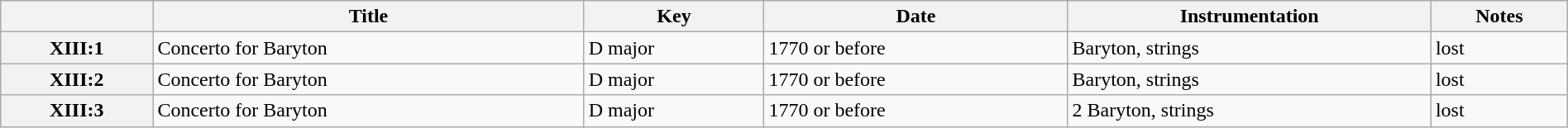<table class="wikitable sortable" style="text-align: left" width=100%>
<tr>
<th scope="col"><a href='#'></a></th>
<th scope="col">Title</th>
<th scope="col">Key</th>
<th scope="col">Date</th>
<th scope="col">Instrumentation</th>
<th scope="col">Notes</th>
</tr>
<tr>
<th scope="row">XIII:1</th>
<td>Concerto for Baryton</td>
<td>D major</td>
<td>1770 or before</td>
<td>Baryton, strings</td>
<td>lost</td>
</tr>
<tr>
<th scope="row">XIII:2</th>
<td>Concerto for Baryton</td>
<td>D major</td>
<td>1770 or before</td>
<td>Baryton, strings</td>
<td>lost</td>
</tr>
<tr>
<th scope="row">XIII:3</th>
<td>Concerto for Baryton</td>
<td>D major</td>
<td>1770 or before</td>
<td>2 Baryton, strings</td>
<td>lost</td>
</tr>
</table>
